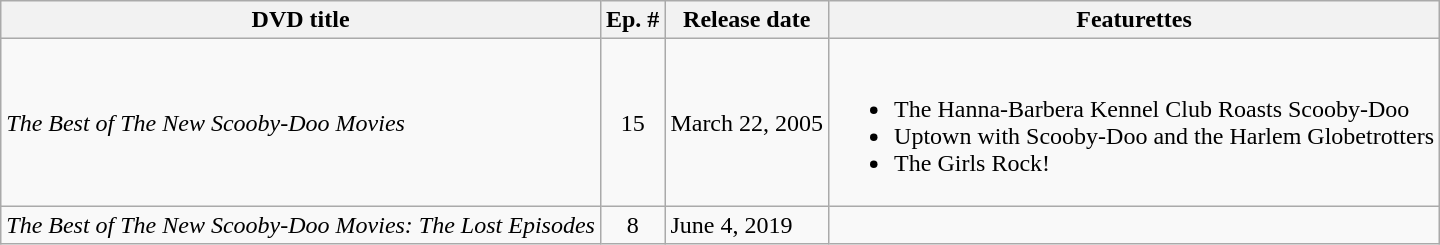<table class="wikitable">
<tr>
<th>DVD title</th>
<th>Ep. #</th>
<th>Release date</th>
<th>Featurettes</th>
</tr>
<tr>
<td><em>The Best of The New Scooby-Doo Movies</em></td>
<td style="text-align:center;">15</td>
<td>March 22, 2005</td>
<td><br><ul><li>The Hanna-Barbera Kennel Club Roasts Scooby-Doo</li><li>Uptown with Scooby-Doo and the Harlem Globetrotters</li><li>The Girls Rock!</li></ul></td>
</tr>
<tr>
<td><em>The Best of The New Scooby-Doo Movies: The Lost Episodes</em></td>
<td style="text-align:center;">8</td>
<td>June 4, 2019</td>
<td></td>
</tr>
</table>
